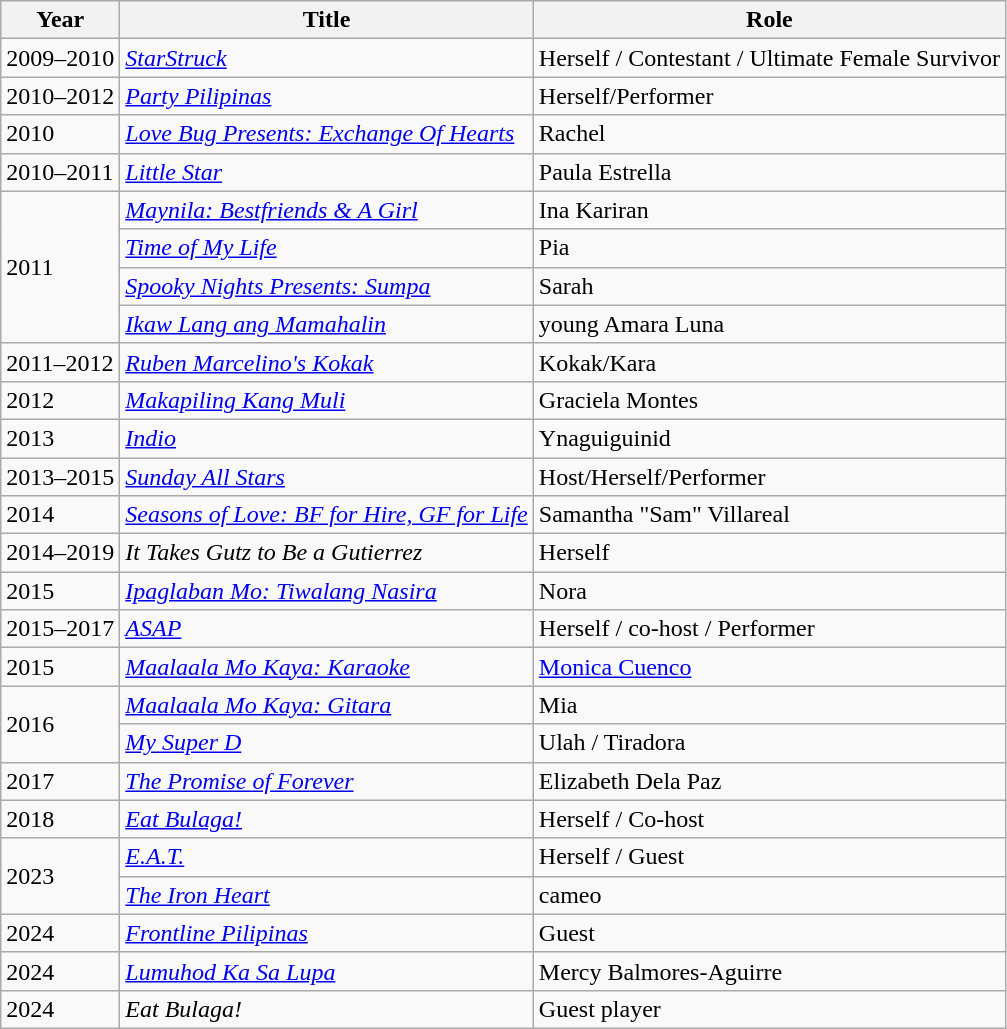<table class="wikitable sortable">
<tr>
<th>Year</th>
<th>Title</th>
<th>Role</th>
</tr>
<tr>
<td>2009–2010</td>
<td><em><a href='#'>StarStruck</a></em></td>
<td>Herself / Contestant / Ultimate Female Survivor</td>
</tr>
<tr>
<td>2010–2012</td>
<td><em> <a href='#'>Party Pilipinas</a></em></td>
<td>Herself/Performer</td>
</tr>
<tr>
<td>2010</td>
<td><em><a href='#'>Love Bug Presents: Exchange Of Hearts</a></em></td>
<td>Rachel</td>
</tr>
<tr>
<td>2010–2011</td>
<td><em><a href='#'>Little Star</a></em></td>
<td>Paula Estrella</td>
</tr>
<tr>
<td rowspan=4>2011</td>
<td><em><a href='#'>Maynila: Bestfriends & A Girl</a></em></td>
<td>Ina Kariran</td>
</tr>
<tr>
<td><em><a href='#'>Time of My Life</a></em></td>
<td>Pia</td>
</tr>
<tr>
<td><em> <a href='#'>Spooky Nights Presents: Sumpa</a></em></td>
<td>Sarah</td>
</tr>
<tr>
<td><em><a href='#'>Ikaw Lang ang Mamahalin</a></em></td>
<td>young Amara Luna</td>
</tr>
<tr>
<td>2011–2012</td>
<td><em><a href='#'>Ruben Marcelino's Kokak</a></em></td>
<td>Kokak/Kara</td>
</tr>
<tr>
<td>2012</td>
<td><em><a href='#'>Makapiling Kang Muli</a></em></td>
<td>Graciela Montes</td>
</tr>
<tr>
<td>2013</td>
<td><em><a href='#'>Indio</a></em></td>
<td>Ynaguiguinid</td>
</tr>
<tr>
<td>2013–2015</td>
<td><em><a href='#'>Sunday All Stars</a></em></td>
<td>Host/Herself/Performer</td>
</tr>
<tr>
<td>2014</td>
<td><em><a href='#'>Seasons of Love: BF for Hire, GF for Life</a></em></td>
<td>Samantha "Sam" Villareal</td>
</tr>
<tr>
<td>2014–2019</td>
<td><em>It Takes Gutz to Be a Gutierrez</em></td>
<td>Herself</td>
</tr>
<tr>
<td>2015</td>
<td><em><a href='#'>Ipaglaban Mo: Tiwalang Nasira</a></em></td>
<td>Nora</td>
</tr>
<tr>
<td>2015–2017</td>
<td><em><a href='#'>ASAP</a></em></td>
<td>Herself / co-host / Performer</td>
</tr>
<tr>
<td>2015</td>
<td><em><a href='#'>Maalaala Mo Kaya: Karaoke</a></em></td>
<td><a href='#'>Monica Cuenco</a></td>
</tr>
<tr>
<td rowspan=2>2016</td>
<td><em><a href='#'>Maalaala Mo Kaya: Gitara</a></em></td>
<td>Mia</td>
</tr>
<tr>
<td><em><a href='#'>My Super D</a></em></td>
<td>Ulah / Tiradora</td>
</tr>
<tr>
<td>2017</td>
<td><em><a href='#'>The Promise of Forever</a></em></td>
<td>Elizabeth Dela Paz</td>
</tr>
<tr>
<td>2018</td>
<td><em><a href='#'>Eat Bulaga!</a></em></td>
<td>Herself / Co-host</td>
</tr>
<tr>
<td rowspan=2>2023</td>
<td><em><a href='#'>E.A.T.</a></em></td>
<td>Herself / Guest</td>
</tr>
<tr>
<td><em><a href='#'>The Iron Heart</a></em></td>
<td>cameo</td>
</tr>
<tr>
<td>2024</td>
<td><em><a href='#'>Frontline Pilipinas</a></em></td>
<td>Guest</td>
</tr>
<tr>
<td>2024</td>
<td><em><a href='#'>Lumuhod Ka Sa Lupa</a></em></td>
<td>Mercy Balmores-Aguirre</td>
</tr>
<tr>
<td>2024</td>
<td><em>Eat Bulaga!</em></td>
<td>Guest player</td>
</tr>
</table>
